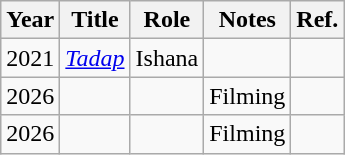<table class="wikitable sortable">
<tr>
<th text-align:center;">Year</th>
<th text-align:center;">Title</th>
<th text-align:center;">Role</th>
<th text-align:center;">Notes</th>
<th>Ref.</th>
</tr>
<tr>
<td>2021</td>
<td><em><a href='#'>Tadap</a></em></td>
<td>Ishana</td>
<td></td>
<td></td>
</tr>
<tr>
<td>2026</td>
<td></td>
<td></td>
<td>Filming</td>
<td></td>
</tr>
<tr>
<td>2026</td>
<td></td>
<td></td>
<td>Filming</td>
<td></td>
</tr>
</table>
